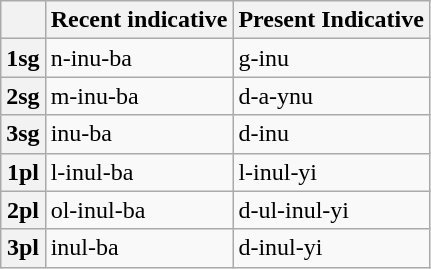<table class="wikitable">
<tr>
<th></th>
<th>Recent indicative</th>
<th>Present Indicative</th>
</tr>
<tr>
<th>1sg</th>
<td>n-inu-ba</td>
<td>g-inu</td>
</tr>
<tr>
<th>2sg</th>
<td>m-inu-ba</td>
<td>d-a-ynu</td>
</tr>
<tr>
<th>3sg</th>
<td>inu-ba</td>
<td>d-inu</td>
</tr>
<tr>
<th>1pl</th>
<td>l-inul-ba</td>
<td>l-inul-yi</td>
</tr>
<tr>
<th>2pl</th>
<td>ol-inul-ba</td>
<td>d-ul-inul-yi</td>
</tr>
<tr>
<th>3pl</th>
<td>inul-ba</td>
<td>d-inul-yi</td>
</tr>
</table>
